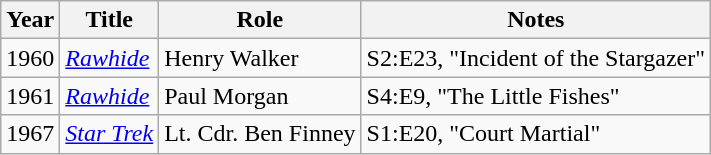<table class="wikitable">
<tr>
<th>Year</th>
<th>Title</th>
<th>Role</th>
<th>Notes</th>
</tr>
<tr>
<td>1960</td>
<td><em><a href='#'>Rawhide</a></em></td>
<td>Henry Walker</td>
<td>S2:E23, "Incident of the Stargazer"</td>
</tr>
<tr>
<td>1961</td>
<td><em><a href='#'>Rawhide</a></em></td>
<td>Paul Morgan</td>
<td>S4:E9, "The Little Fishes"</td>
</tr>
<tr>
<td>1967</td>
<td><em><a href='#'>Star Trek</a></em></td>
<td>Lt. Cdr. Ben Finney</td>
<td>S1:E20, "Court Martial"</td>
</tr>
</table>
